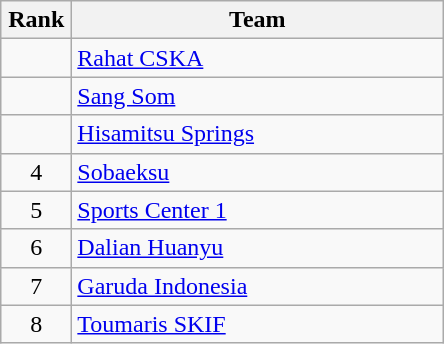<table class="wikitable" style="text-align: center;">
<tr>
<th width=40>Rank</th>
<th width=240>Team</th>
</tr>
<tr>
<td></td>
<td align="left"> <a href='#'>Rahat CSKA</a></td>
</tr>
<tr>
<td></td>
<td align="left"> <a href='#'>Sang Som</a></td>
</tr>
<tr>
<td></td>
<td align="left"> <a href='#'>Hisamitsu Springs</a></td>
</tr>
<tr>
<td>4</td>
<td align="left"> <a href='#'>Sobaeksu</a></td>
</tr>
<tr>
<td>5</td>
<td align="left"> <a href='#'>Sports Center 1</a></td>
</tr>
<tr>
<td>6</td>
<td align="left"> <a href='#'>Dalian Huanyu</a></td>
</tr>
<tr>
<td>7</td>
<td align="left"> <a href='#'>Garuda Indonesia</a></td>
</tr>
<tr>
<td>8</td>
<td align="left"> <a href='#'>Toumaris SKIF</a></td>
</tr>
</table>
